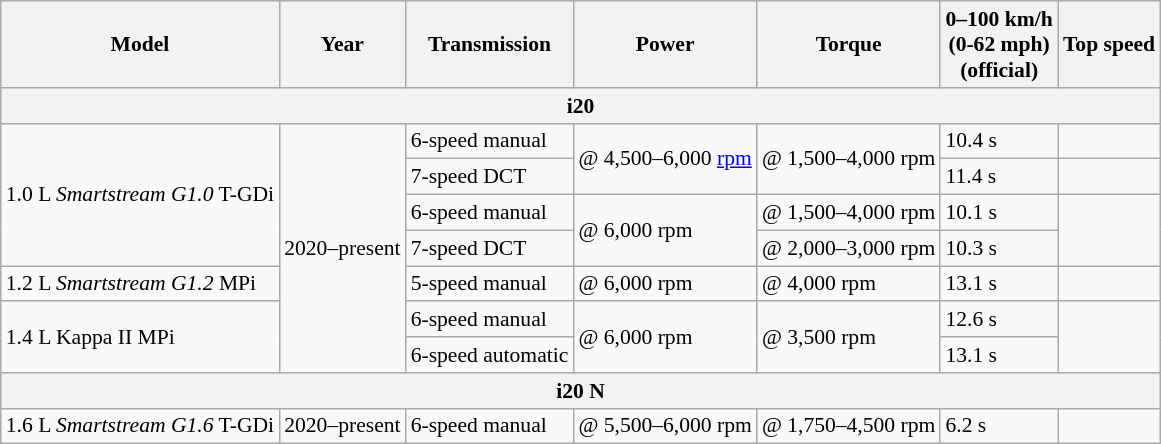<table class="wikitable" style="text-align:left; font-size:90%;">
<tr>
<th>Model</th>
<th>Year</th>
<th>Transmission</th>
<th>Power</th>
<th>Torque</th>
<th>0–100 km/h<br>(0-62 mph)<br>(official)</th>
<th>Top speed</th>
</tr>
<tr>
<th colspan="7">i20</th>
</tr>
<tr>
<td rowspan="4">1.0 L <em>Smartstream G1.0</em> T-GDi</td>
<td rowspan="7">2020–present</td>
<td>6-speed manual</td>
<td rowspan="2"> @ 4,500–6,000 <a href='#'>rpm</a></td>
<td rowspan="2"> @ 1,500–4,000 rpm</td>
<td>10.4 s</td>
<td></td>
</tr>
<tr>
<td>7-speed DCT</td>
<td>11.4 s</td>
<td></td>
</tr>
<tr>
<td>6-speed manual</td>
<td rowspan="2"> @ 6,000 rpm</td>
<td> @ 1,500–4,000 rpm</td>
<td>10.1 s</td>
<td rowspan="2"></td>
</tr>
<tr>
<td>7-speed DCT</td>
<td> @ 2,000–3,000 rpm</td>
<td>10.3 s</td>
</tr>
<tr>
<td>1.2 L <em>Smartstream G1.2</em> MPi</td>
<td>5-speed manual</td>
<td> @ 6,000 rpm</td>
<td> @ 4,000 rpm</td>
<td>13.1 s</td>
<td></td>
</tr>
<tr>
<td rowspan="2">1.4 L Kappa II MPi</td>
<td>6-speed manual</td>
<td rowspan="2"> @ 6,000 rpm</td>
<td rowspan="2"> @ 3,500 rpm</td>
<td>12.6 s</td>
<td rowspan="2"></td>
</tr>
<tr>
<td>6-speed automatic</td>
<td>13.1 s</td>
</tr>
<tr>
<th colspan="7">i20 N</th>
</tr>
<tr>
<td>1.6 L <em>Smartstream G1.6</em> T-GDi</td>
<td>2020–present</td>
<td>6-speed manual</td>
<td> @ 5,500–6,000 rpm</td>
<td> @ 1,750–4,500 rpm</td>
<td>6.2 s</td>
<td></td>
</tr>
</table>
